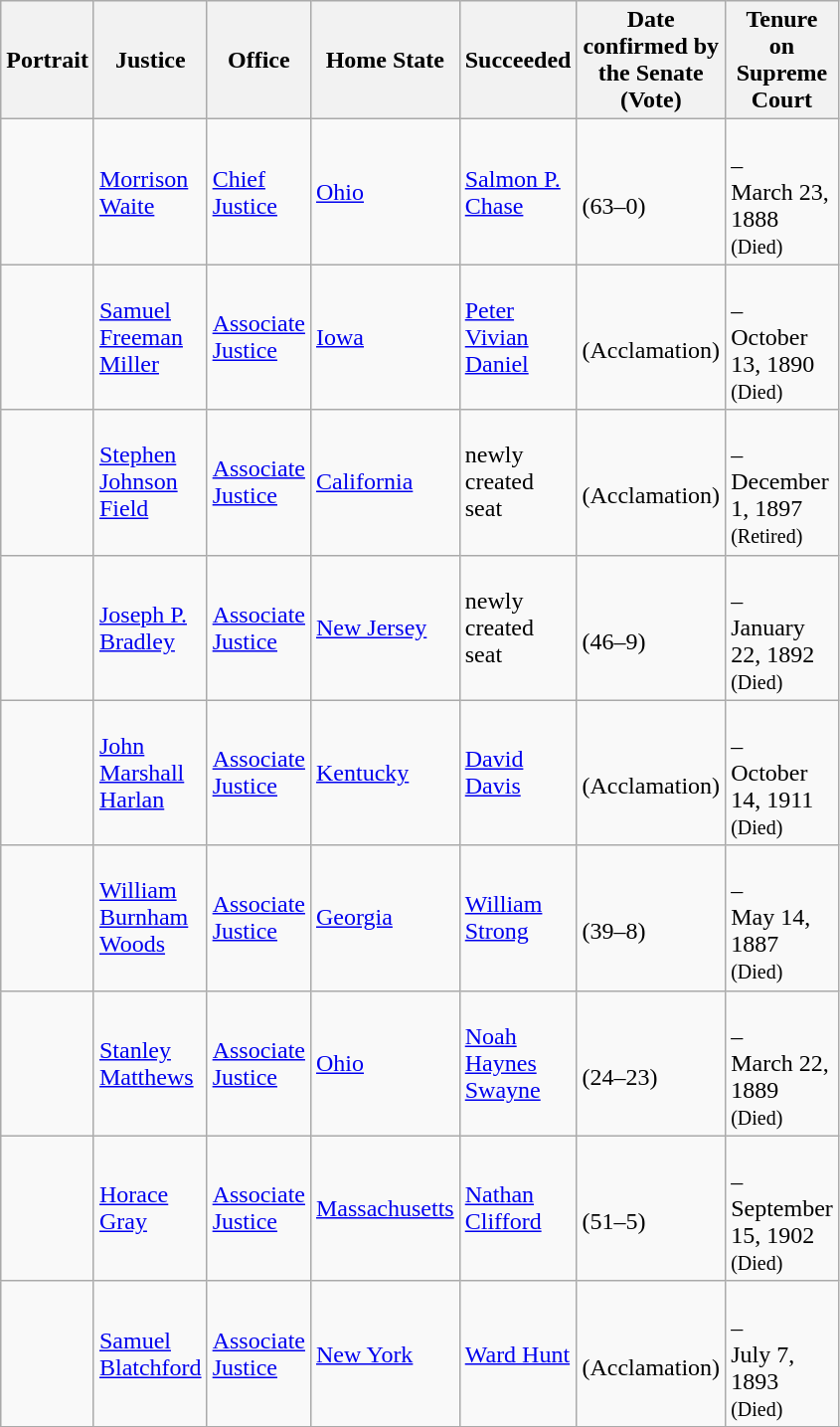<table class="wikitable sortable">
<tr>
<th scope="col" style="width: 10px;">Portrait</th>
<th scope="col" style="width: 10px;">Justice</th>
<th scope="col" style="width: 10px;">Office</th>
<th scope="col" style="width: 10px;">Home State</th>
<th scope="col" style="width: 10px;">Succeeded</th>
<th scope="col" style="width: 10px;">Date confirmed by the Senate<br>(Vote)</th>
<th scope="col" style="width: 10px;">Tenure on Supreme Court</th>
</tr>
<tr>
<td></td>
<td><a href='#'>Morrison Waite</a></td>
<td><a href='#'>Chief Justice</a></td>
<td><a href='#'>Ohio</a></td>
<td><a href='#'>Salmon P. Chase</a></td>
<td><br>(63–0)</td>
<td><br>–<br>March 23, 1888<br><small>(Died)</small></td>
</tr>
<tr>
<td></td>
<td><a href='#'>Samuel Freeman Miller</a></td>
<td><a href='#'>Associate Justice</a></td>
<td><a href='#'>Iowa</a></td>
<td><a href='#'>Peter Vivian Daniel</a></td>
<td><br>(Acclamation)</td>
<td><br>–<br>October 13, 1890<br><small>(Died)</small></td>
</tr>
<tr>
<td></td>
<td><a href='#'>Stephen Johnson Field</a></td>
<td><a href='#'>Associate Justice</a></td>
<td><a href='#'>California</a></td>
<td>newly created seat</td>
<td><br>(Acclamation)</td>
<td><br>–<br>December 1, 1897<br><small>(Retired)</small></td>
</tr>
<tr>
<td></td>
<td><a href='#'>Joseph P. Bradley</a></td>
<td><a href='#'>Associate Justice</a></td>
<td><a href='#'>New Jersey</a></td>
<td>newly created seat</td>
<td><br>(46–9)</td>
<td><br>–<br>January 22, 1892<br><small>(Died)</small></td>
</tr>
<tr>
<td></td>
<td><a href='#'>John Marshall Harlan</a></td>
<td><a href='#'>Associate Justice</a></td>
<td><a href='#'>Kentucky</a></td>
<td><a href='#'>David Davis</a></td>
<td><br>(Acclamation)</td>
<td><br>–<br>October 14, 1911<br><small>(Died)</small></td>
</tr>
<tr>
<td></td>
<td><a href='#'>William Burnham Woods</a></td>
<td><a href='#'>Associate Justice</a></td>
<td><a href='#'>Georgia</a></td>
<td><a href='#'>William Strong</a></td>
<td><br>(39–8)</td>
<td><br>–<br>May 14, 1887<br><small>(Died)</small></td>
</tr>
<tr>
<td></td>
<td><a href='#'>Stanley Matthews</a></td>
<td><a href='#'>Associate Justice</a></td>
<td><a href='#'>Ohio</a></td>
<td><a href='#'>Noah Haynes Swayne</a></td>
<td><br>(24–23)</td>
<td><br>–<br>March 22, 1889<br><small>(Died)</small></td>
</tr>
<tr>
<td></td>
<td><a href='#'>Horace Gray</a></td>
<td><a href='#'>Associate Justice</a></td>
<td><a href='#'>Massachusetts</a></td>
<td><a href='#'>Nathan Clifford</a></td>
<td><br>(51–5)</td>
<td><br>–<br>September 15, 1902<br><small>(Died)</small></td>
</tr>
<tr>
<td></td>
<td><a href='#'>Samuel Blatchford</a></td>
<td><a href='#'>Associate Justice</a></td>
<td><a href='#'>New York</a></td>
<td><a href='#'>Ward Hunt</a></td>
<td><br>(Acclamation)</td>
<td><br>–<br>July 7, 1893<br><small>(Died)</small></td>
</tr>
<tr>
</tr>
</table>
